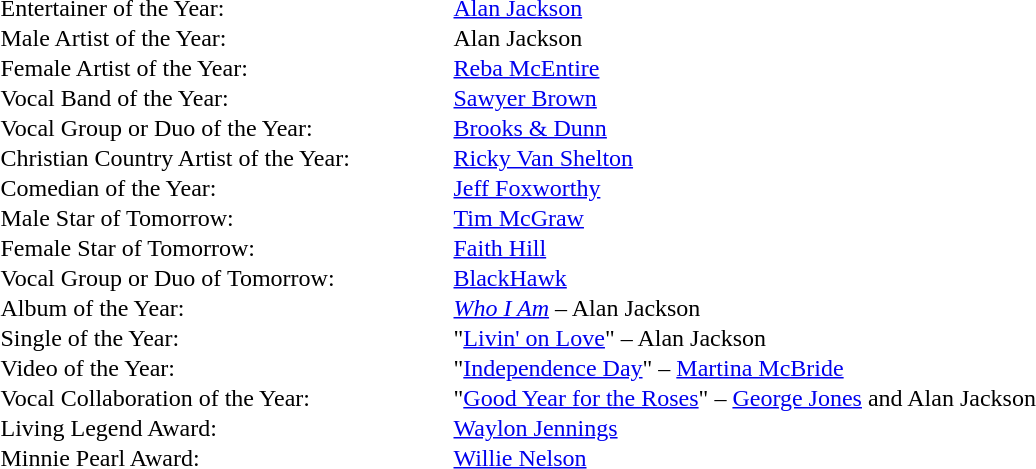<table cellspacing="0" border="0" cellpadding="1">
<tr>
<td style="width:300px;">Entertainer of the Year:</td>
<td><a href='#'>Alan Jackson</a></td>
</tr>
<tr>
<td>Male Artist of the Year:</td>
<td>Alan Jackson</td>
</tr>
<tr>
<td>Female Artist of the Year:</td>
<td><a href='#'>Reba McEntire</a></td>
</tr>
<tr>
<td>Vocal Band of the Year:</td>
<td><a href='#'>Sawyer Brown</a></td>
</tr>
<tr>
<td>Vocal Group or Duo of the Year:</td>
<td><a href='#'>Brooks & Dunn</a></td>
</tr>
<tr>
<td>Christian Country Artist of the Year:</td>
<td><a href='#'>Ricky Van Shelton</a></td>
</tr>
<tr>
<td>Comedian of the Year:</td>
<td><a href='#'>Jeff Foxworthy</a></td>
</tr>
<tr>
<td>Male Star of Tomorrow:</td>
<td><a href='#'>Tim McGraw</a></td>
</tr>
<tr>
<td>Female Star of Tomorrow:</td>
<td><a href='#'>Faith Hill</a></td>
</tr>
<tr>
<td>Vocal Group or Duo of Tomorrow:</td>
<td><a href='#'>BlackHawk</a></td>
</tr>
<tr>
<td>Album of the Year:</td>
<td><em><a href='#'>Who I Am</a></em> – Alan Jackson</td>
</tr>
<tr>
<td>Single of the Year:</td>
<td>"<a href='#'>Livin' on Love</a>" – Alan Jackson</td>
</tr>
<tr>
<td>Video of the Year:</td>
<td>"<a href='#'>Independence Day</a>" – <a href='#'>Martina McBride</a></td>
</tr>
<tr>
<td>Vocal Collaboration of the Year:</td>
<td>"<a href='#'>Good Year for the Roses</a>" – <a href='#'>George Jones</a> and Alan Jackson</td>
</tr>
<tr>
<td>Living Legend Award:</td>
<td><a href='#'>Waylon Jennings</a></td>
</tr>
<tr>
<td>Minnie Pearl Award:</td>
<td><a href='#'>Willie Nelson</a></td>
</tr>
<tr>
</tr>
</table>
